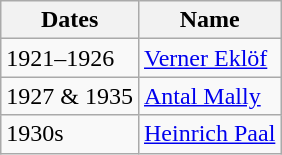<table class="wikitable">
<tr>
<th>Dates</th>
<th>Name</th>
</tr>
<tr>
<td>1921–1926</td>
<td> <a href='#'>Verner Eklöf</a></td>
</tr>
<tr>
<td>1927 & 1935</td>
<td> <a href='#'>Antal Mally</a></td>
</tr>
<tr>
<td>1930s</td>
<td> <a href='#'>Heinrich Paal</a></td>
</tr>
</table>
